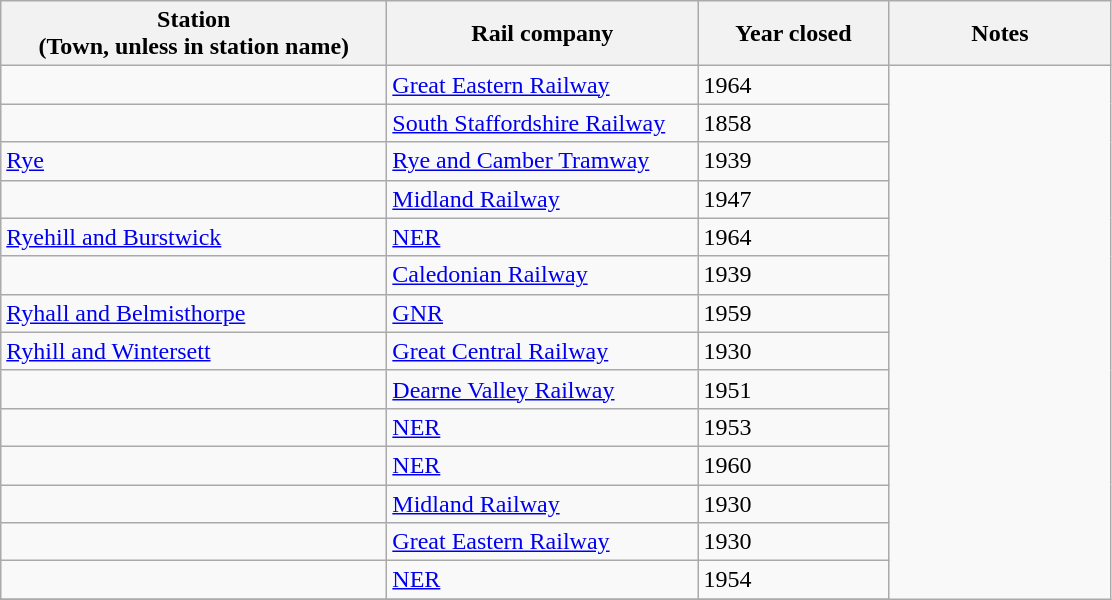<table class="wikitable sortable">
<tr>
<th style="width:250px">Station<br>(Town, unless in station name)</th>
<th style="width:200px">Rail company</th>
<th style="width:120px">Year closed</th>
<th style="width:20%">Notes</th>
</tr>
<tr>
<td></td>
<td><a href='#'>Great Eastern Railway</a></td>
<td>1964</td>
</tr>
<tr>
<td></td>
<td><a href='#'>South Staffordshire Railway</a></td>
<td>1858</td>
</tr>
<tr>
<td><a href='#'>Rye</a></td>
<td><a href='#'>Rye and Camber Tramway</a></td>
<td>1939</td>
</tr>
<tr>
<td></td>
<td><a href='#'>Midland Railway</a></td>
<td>1947</td>
</tr>
<tr>
<td><a href='#'>Ryehill and Burstwick</a></td>
<td><a href='#'>NER</a></td>
<td>1964</td>
</tr>
<tr>
<td></td>
<td><a href='#'>Caledonian Railway</a></td>
<td>1939</td>
</tr>
<tr>
<td><a href='#'>Ryhall and Belmisthorpe</a></td>
<td><a href='#'>GNR</a></td>
<td>1959</td>
</tr>
<tr>
<td><a href='#'>Ryhill and Wintersett</a></td>
<td><a href='#'>Great Central Railway</a></td>
<td>1930</td>
</tr>
<tr>
<td></td>
<td><a href='#'>Dearne Valley Railway</a></td>
<td>1951</td>
</tr>
<tr>
<td></td>
<td><a href='#'>NER</a></td>
<td>1953</td>
</tr>
<tr>
<td></td>
<td><a href='#'>NER</a></td>
<td>1960</td>
</tr>
<tr>
<td></td>
<td><a href='#'>Midland Railway</a></td>
<td>1930</td>
</tr>
<tr>
<td></td>
<td><a href='#'>Great Eastern Railway</a></td>
<td>1930</td>
</tr>
<tr>
<td></td>
<td><a href='#'>NER</a></td>
<td>1954</td>
</tr>
<tr>
</tr>
</table>
